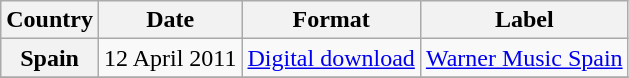<table class="wikitable plainrowheaders">
<tr>
<th scope="col">Country</th>
<th scope="col">Date</th>
<th scope="col">Format</th>
<th scope="col">Label</th>
</tr>
<tr>
<th scope="row">Spain</th>
<td>12 April 2011</td>
<td><a href='#'>Digital download</a></td>
<td><a href='#'>Warner Music Spain</a></td>
</tr>
<tr>
</tr>
</table>
